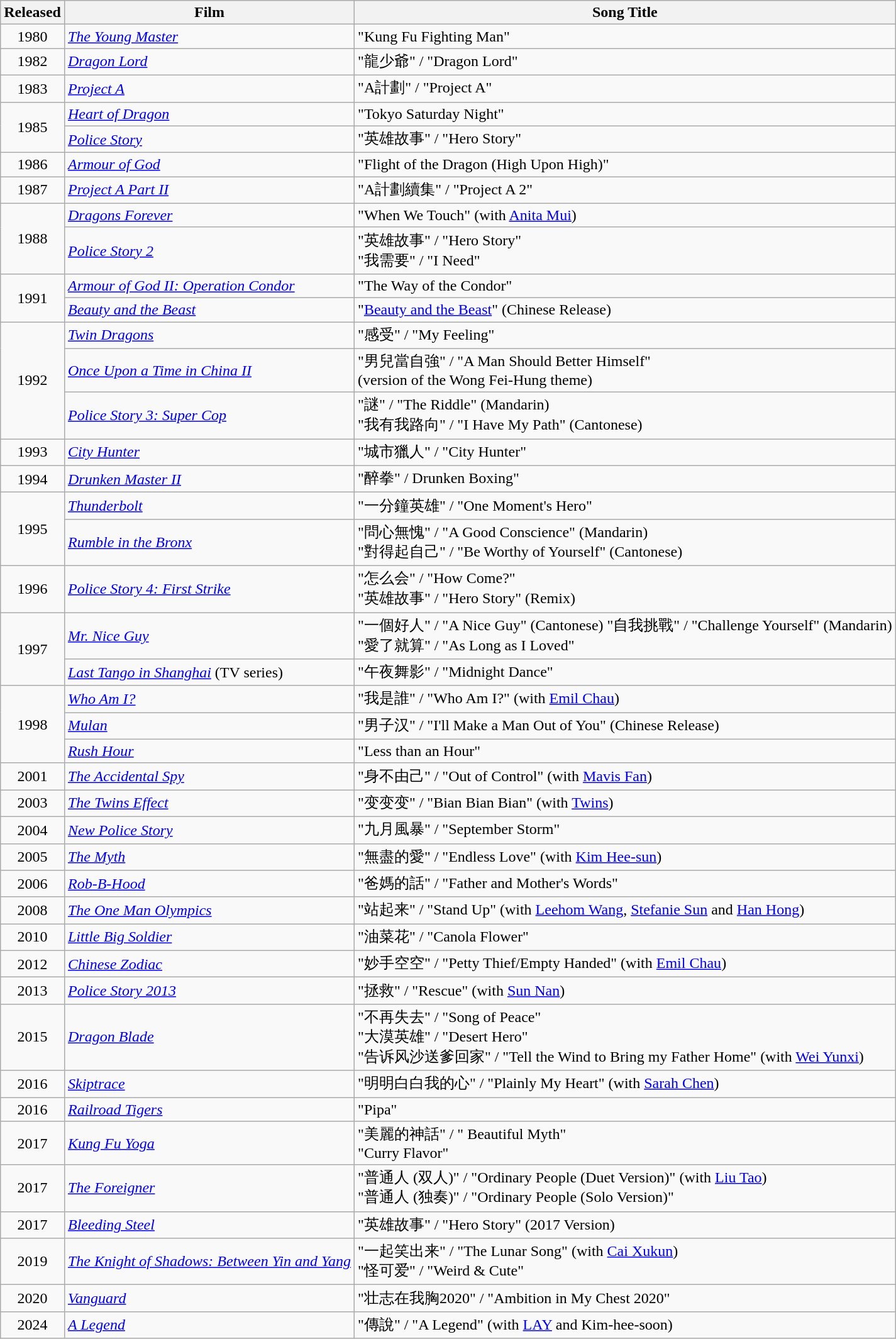<table class="wikitable">
<tr>
<th><strong>Released</strong></th>
<th><strong>Film</strong></th>
<th><strong>Song Title</strong></th>
</tr>
<tr>
<td style="text-align:center;">1980</td>
<td><em><a href='#'>The Young Master</a></em></td>
<td>"Kung Fu Fighting Man"</td>
</tr>
<tr>
<td style="text-align:center;">1982</td>
<td><em><a href='#'>Dragon Lord</a></em></td>
<td>"龍少爺" / "Dragon Lord"</td>
</tr>
<tr>
<td style="text-align:center;">1983</td>
<td><em><a href='#'>Project A</a></em></td>
<td>"A計劃" / "Project A"</td>
</tr>
<tr>
<td rowspan="2" style="text-align:center;">1985</td>
<td><em><a href='#'>Heart of Dragon</a></em></td>
<td>"Tokyo Saturday Night"</td>
</tr>
<tr>
<td><em><a href='#'>Police Story</a></em></td>
<td>"英雄故事" / "Hero Story"</td>
</tr>
<tr>
<td style="text-align:center;">1986</td>
<td><em><a href='#'>Armour of God</a></em></td>
<td>"Flight of the Dragon (High Upon High)"</td>
</tr>
<tr>
<td style="text-align:center;">1987</td>
<td><em><a href='#'>Project A Part II</a></em></td>
<td>"A計劃續集" / "Project A 2"</td>
</tr>
<tr>
<td rowspan="2" style="text-align:center;">1988</td>
<td><em><a href='#'>Dragons Forever</a></em></td>
<td>"When We Touch" (with <a href='#'>Anita Mui</a>)</td>
</tr>
<tr>
<td><em><a href='#'>Police Story 2</a></em></td>
<td>"英雄故事" / "Hero Story"<br> "我需要" / "I Need"</td>
</tr>
<tr>
<td rowspan="2" style="text-align:center;">1991</td>
<td><em><a href='#'>Armour of God II: Operation Condor</a></em></td>
<td>"The Way of the Condor"</td>
</tr>
<tr>
<td><em><a href='#'>Beauty and the Beast</a></em></td>
<td>"<a href='#'>Beauty and the Beast</a>" (Chinese Release)</td>
</tr>
<tr>
<td rowspan="3" style="text-align:center;">1992</td>
<td><em><a href='#'>Twin Dragons</a></em></td>
<td>"感受" /  "My Feeling"</td>
</tr>
<tr>
<td><em><a href='#'>Once Upon a Time in China II</a></em></td>
<td>"男兒當自強" / "A Man Should Better Himself"<br>(version of the Wong Fei-Hung theme)</td>
</tr>
<tr>
<td><em><a href='#'>Police Story 3: Super Cop</a></em></td>
<td>"謎" / "The Riddle" (Mandarin)<br>"我有我路向" / "I Have My Path" (Cantonese)</td>
</tr>
<tr>
<td style="text-align:center;">1993</td>
<td><em><a href='#'>City Hunter</a></em></td>
<td>"城市獵人" / "City Hunter"</td>
</tr>
<tr>
<td style="text-align:center;">1994</td>
<td><em><a href='#'>Drunken Master II</a></em></td>
<td>"醉拳" / Drunken Boxing"</td>
</tr>
<tr>
<td rowspan="2" style="text-align:center;">1995</td>
<td><em><a href='#'>Thunderbolt</a></em></td>
<td>"一分鐘英雄" / "One Moment's Hero"</td>
</tr>
<tr>
<td><em><a href='#'>Rumble in the Bronx</a></em></td>
<td>"問心無愧" / "A Good Conscience" (Mandarin)<br>"對得起自己" / "Be Worthy of Yourself" (Cantonese)</td>
</tr>
<tr>
<td style="text-align:center;">1996</td>
<td><em><a href='#'>Police Story 4: First Strike</a></em></td>
<td>"怎么会" / "How Come?" <br> "英雄故事" / "Hero Story" (Remix)</td>
</tr>
<tr>
<td rowspan="2" style="text-align:center;">1997</td>
<td><em><a href='#'>Mr. Nice Guy</a></em></td>
<td>"一個好人" / "A Nice Guy" (Cantonese) "自我挑戰" / "Challenge Yourself" (Mandarin) <br>"愛了就算" / "As Long as I Loved"</td>
</tr>
<tr>
<td><em><a href='#'>Last Tango in Shanghai</a></em> (TV series)</td>
<td>"午夜舞影" / "Midnight Dance"</td>
</tr>
<tr>
<td rowspan="3" style="text-align:center;">1998</td>
<td><em><a href='#'>Who Am I?</a></em></td>
<td>"我是誰" / "Who Am I?" (with <a href='#'>Emil Chau</a>)</td>
</tr>
<tr>
<td><em><a href='#'>Mulan</a></em></td>
<td>"男子汉" / "I'll Make a Man Out of You" (Chinese Release)</td>
</tr>
<tr>
<td><em><a href='#'>Rush Hour</a></em></td>
<td>"Less than an Hour"</td>
</tr>
<tr>
<td style="text-align:center;">2001</td>
<td><em><a href='#'>The Accidental Spy</a></em></td>
<td>"身不由己" / "Out of Control" (with <a href='#'>Mavis Fan</a>)</td>
</tr>
<tr>
<td style="text-align:center;">2003</td>
<td><em><a href='#'>The Twins Effect</a></em></td>
<td>"变变变" / "Bian Bian Bian" (with <a href='#'>Twins</a>)</td>
</tr>
<tr>
<td style="text-align:center;">2004</td>
<td><em><a href='#'>New Police Story</a></em></td>
<td>"九月風暴" / "September Storm"</td>
</tr>
<tr>
<td style="text-align:center;">2005</td>
<td><em><a href='#'>The Myth</a></em></td>
<td>"無盡的愛" / "Endless Love" (with <a href='#'>Kim Hee-sun</a>)</td>
</tr>
<tr>
<td style="text-align:center;">2006</td>
<td><em><a href='#'>Rob-B-Hood</a></em></td>
<td>"爸媽的話" / "Father and Mother's Words"</td>
</tr>
<tr>
<td style="text-align:center;">2008</td>
<td><em><a href='#'>The One Man Olympics</a></em></td>
<td>"站起来" / "Stand Up" (with <a href='#'>Leehom Wang</a>, <a href='#'>Stefanie Sun</a> and <a href='#'>Han Hong</a>)</td>
</tr>
<tr>
<td style="text-align:center;">2010</td>
<td><em><a href='#'>Little Big Soldier</a></em></td>
<td>"油菜花" / "Canola Flower"</td>
</tr>
<tr>
<td style="text-align:center;">2012</td>
<td><em><a href='#'>Chinese Zodiac</a></em></td>
<td>"妙手空空" / "Petty Thief/Empty Handed" (with <a href='#'>Emil Chau</a>)</td>
</tr>
<tr>
<td style="text-align:center;">2013</td>
<td><em><a href='#'>Police Story 2013</a></em></td>
<td>"拯救" / "Rescue" (with <a href='#'>Sun Nan</a>)</td>
</tr>
<tr>
<td style="text-align:center;">2015</td>
<td><em><a href='#'>Dragon Blade</a></em></td>
<td>"不再失去" / "Song of Peace" <br> "大漠英雄" / "Desert Hero" <br> "告诉风沙送爹回家" / "Tell the Wind to Bring my Father Home" (with <a href='#'>Wei Yunxi</a>)</td>
</tr>
<tr>
<td style="text-align:center;">2016</td>
<td><em><a href='#'>Skiptrace</a></em></td>
<td>"明明白白我的心" / "Plainly My Heart" (with <a href='#'>Sarah Chen</a>)</td>
</tr>
<tr>
<td style="text-align:center;">2016</td>
<td><em><a href='#'>Railroad Tigers</a></em></td>
<td>"Pipa"</td>
</tr>
<tr>
<td style="text-align:center;">2017</td>
<td><em><a href='#'>Kung Fu Yoga</a></em></td>
<td>"美麗的神話" / " Beautiful Myth" <br> "Curry Flavor"</td>
</tr>
<tr>
<td style="text-align:center;">2017</td>
<td><em><a href='#'>The Foreigner</a></em></td>
<td>"普通人 (双人)" / "Ordinary People (Duet Version)" (with <a href='#'>Liu Tao</a>) <br> "普通人 (独奏)" / "Ordinary People (Solo Version)"</td>
</tr>
<tr>
<td style="text-align:center;">2017</td>
<td><em><a href='#'>Bleeding Steel</a></em></td>
<td>"英雄故事" / "Hero Story" (2017 Version)</td>
</tr>
<tr>
<td style="text-align:center;">2019</td>
<td><em><a href='#'>The Knight of Shadows: Between Yin and Yang</a></em></td>
<td>"一起笑出来" / "The Lunar Song" (with <a href='#'>Cai Xukun</a>)  <br> "怪可爱" / "Weird & Cute"</td>
</tr>
<tr>
<td style="text-align:center;">2020</td>
<td><em><a href='#'>Vanguard</a></em></td>
<td>"壮志在我胸2020" / "Ambition in My Chest 2020"</td>
</tr>
<tr>
<td style="text-align:center;">2024</td>
<td><em><a href='#'>A Legend</a></em></td>
<td>"傳說" / "A Legend" (with <a href='#'> LAY</a> and Kim-hee-soon)</td>
</tr>
</table>
